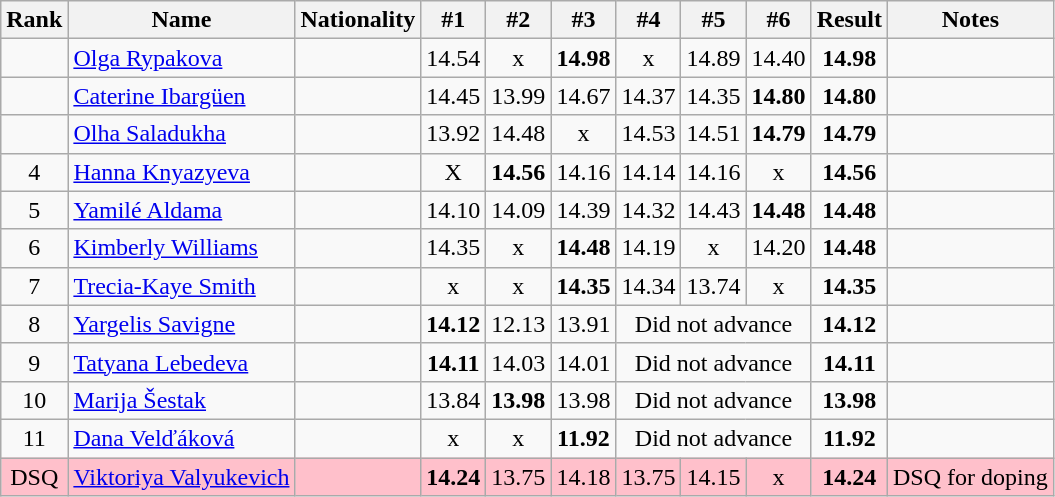<table class="wikitable sortable" style="text-align:center">
<tr>
<th>Rank</th>
<th>Name</th>
<th>Nationality</th>
<th>#1</th>
<th>#2</th>
<th>#3</th>
<th>#4</th>
<th>#5</th>
<th>#6</th>
<th>Result</th>
<th>Notes</th>
</tr>
<tr>
<td></td>
<td align="left"><a href='#'>Olga Rypakova</a></td>
<td align="left"></td>
<td>14.54</td>
<td>x</td>
<td><strong>14.98</strong></td>
<td>x</td>
<td>14.89</td>
<td>14.40</td>
<td><strong>14.98</strong></td>
<td></td>
</tr>
<tr>
<td></td>
<td align="left"><a href='#'>Caterine Ibargüen</a></td>
<td align="left"></td>
<td>14.45</td>
<td>13.99</td>
<td>14.67</td>
<td>14.37</td>
<td>14.35</td>
<td><strong>14.80</strong></td>
<td><strong>14.80</strong></td>
<td></td>
</tr>
<tr>
<td></td>
<td align="left"><a href='#'>Olha Saladukha</a></td>
<td align="left"></td>
<td>13.92</td>
<td>14.48</td>
<td>x</td>
<td>14.53</td>
<td>14.51</td>
<td><strong>14.79</strong></td>
<td><strong>14.79</strong></td>
<td></td>
</tr>
<tr>
<td>4</td>
<td align="left"><a href='#'>Hanna Knyazyeva</a></td>
<td align="left"></td>
<td>X</td>
<td><strong>14.56</strong></td>
<td>14.16</td>
<td>14.14</td>
<td>14.16</td>
<td>x</td>
<td><strong>14.56</strong></td>
<td></td>
</tr>
<tr>
<td>5</td>
<td align="left"><a href='#'>Yamilé Aldama</a></td>
<td align="left"></td>
<td>14.10</td>
<td>14.09</td>
<td>14.39</td>
<td>14.32</td>
<td>14.43</td>
<td><strong>14.48</strong></td>
<td><strong>14.48</strong></td>
<td></td>
</tr>
<tr>
<td>6</td>
<td align="left"><a href='#'>Kimberly Williams</a></td>
<td align="left"></td>
<td>14.35</td>
<td>x</td>
<td><strong>14.48</strong></td>
<td>14.19</td>
<td>x</td>
<td>14.20</td>
<td><strong>14.48</strong></td>
<td></td>
</tr>
<tr>
<td>7</td>
<td align="left"><a href='#'>Trecia-Kaye Smith</a></td>
<td align="left"></td>
<td>x</td>
<td>x</td>
<td><strong>14.35</strong></td>
<td>14.34</td>
<td>13.74</td>
<td>x</td>
<td><strong>14.35</strong></td>
<td></td>
</tr>
<tr>
<td>8</td>
<td align="left"><a href='#'>Yargelis Savigne</a></td>
<td align="left"></td>
<td><strong>14.12</strong></td>
<td>12.13</td>
<td>13.91</td>
<td colspan=3>Did not advance</td>
<td><strong>14.12</strong></td>
<td></td>
</tr>
<tr>
<td>9</td>
<td align="left"><a href='#'>Tatyana Lebedeva</a></td>
<td align="left"></td>
<td><strong>14.11</strong></td>
<td>14.03</td>
<td>14.01</td>
<td colspan=3>Did not advance</td>
<td><strong>14.11</strong></td>
<td></td>
</tr>
<tr>
<td>10</td>
<td align="left"><a href='#'>Marija Šestak</a></td>
<td align="left"></td>
<td>13.84</td>
<td><strong>13.98</strong></td>
<td>13.98</td>
<td colspan=3>Did not advance</td>
<td><strong>13.98</strong></td>
<td></td>
</tr>
<tr>
<td>11</td>
<td align="left"><a href='#'>Dana Velďáková</a></td>
<td align="left"></td>
<td>x</td>
<td>x</td>
<td><strong>11.92</strong></td>
<td colspan=3>Did not advance</td>
<td><strong>11.92</strong></td>
<td></td>
</tr>
<tr bgcolor=pink>
<td>DSQ</td>
<td align="left"><a href='#'>Viktoriya Valyukevich</a></td>
<td align="left"></td>
<td><strong>14.24</strong></td>
<td>13.75</td>
<td>14.18</td>
<td>13.75</td>
<td>14.15</td>
<td>x</td>
<td><strong>14.24</strong></td>
<td>DSQ for doping</td>
</tr>
</table>
